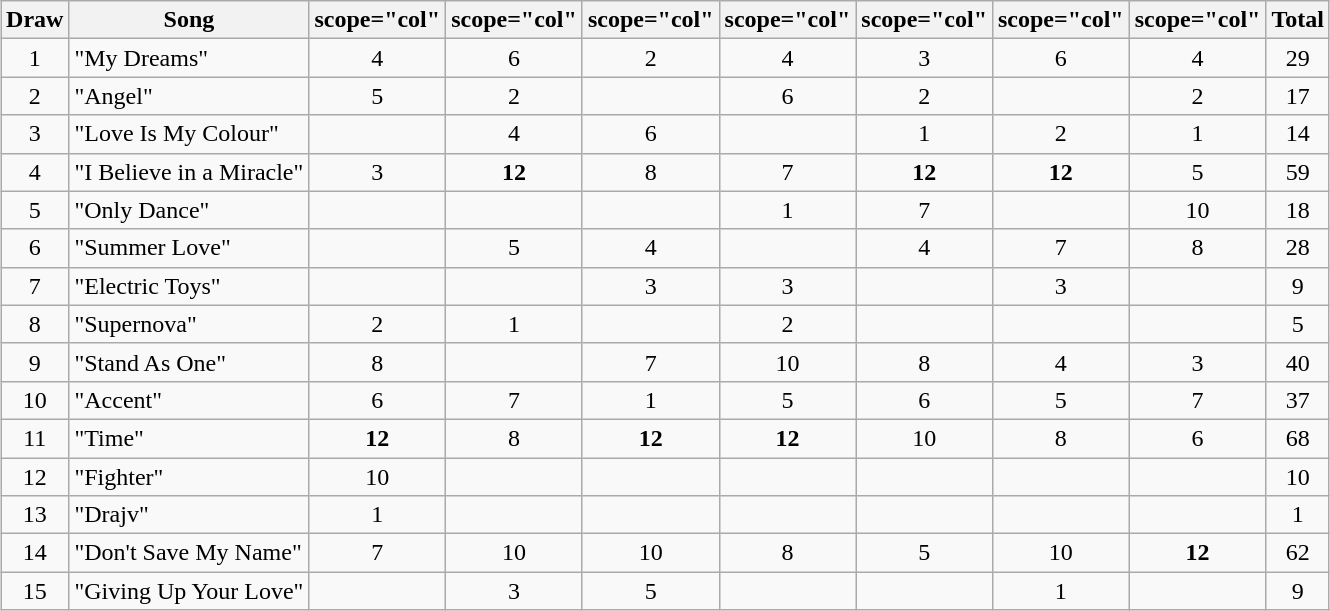<table class="wikitable collapsible" style="margin: 1em auto 1em auto; text-align:center;">
<tr>
<th>Draw</th>
<th>Song</th>
<th>scope="col" </th>
<th>scope="col" </th>
<th>scope="col" </th>
<th>scope="col" </th>
<th>scope="col" </th>
<th>scope="col" </th>
<th>scope="col" </th>
<th>Total</th>
</tr>
<tr>
<td>1</td>
<td align="left">"My Dreams"</td>
<td>4</td>
<td>6</td>
<td>2</td>
<td>4</td>
<td>3</td>
<td>6</td>
<td>4</td>
<td>29</td>
</tr>
<tr>
<td>2</td>
<td align="left">"Angel"</td>
<td>5</td>
<td>2</td>
<td></td>
<td>6</td>
<td>2</td>
<td></td>
<td>2</td>
<td>17</td>
</tr>
<tr>
<td>3</td>
<td align="left">"Love Is My Colour"</td>
<td></td>
<td>4</td>
<td>6</td>
<td></td>
<td>1</td>
<td>2</td>
<td>1</td>
<td>14</td>
</tr>
<tr>
<td>4</td>
<td align="left">"I Believe in a Miracle"</td>
<td>3</td>
<td><strong>12</strong></td>
<td>8</td>
<td>7</td>
<td><strong>12</strong></td>
<td><strong>12</strong></td>
<td>5</td>
<td>59</td>
</tr>
<tr>
<td>5</td>
<td align="left">"Only Dance"</td>
<td></td>
<td></td>
<td></td>
<td>1</td>
<td>7</td>
<td></td>
<td>10</td>
<td>18</td>
</tr>
<tr>
<td>6</td>
<td align="left">"Summer Love"</td>
<td></td>
<td>5</td>
<td>4</td>
<td></td>
<td>4</td>
<td>7</td>
<td>8</td>
<td>28</td>
</tr>
<tr>
<td>7</td>
<td align="left">"Electric Toys"</td>
<td></td>
<td></td>
<td>3</td>
<td>3</td>
<td></td>
<td>3</td>
<td></td>
<td>9</td>
</tr>
<tr>
<td>8</td>
<td align="left">"Supernova"</td>
<td>2</td>
<td>1</td>
<td></td>
<td>2</td>
<td></td>
<td></td>
<td></td>
<td>5</td>
</tr>
<tr>
<td>9</td>
<td align="left">"Stand As One"</td>
<td>8</td>
<td></td>
<td>7</td>
<td>10</td>
<td>8</td>
<td>4</td>
<td>3</td>
<td>40</td>
</tr>
<tr>
<td>10</td>
<td align="left">"Accent"</td>
<td>6</td>
<td>7</td>
<td>1</td>
<td>5</td>
<td>6</td>
<td>5</td>
<td>7</td>
<td>37</td>
</tr>
<tr>
<td>11</td>
<td align="left">"Time"</td>
<td><strong>12</strong></td>
<td>8</td>
<td><strong>12</strong></td>
<td><strong>12</strong></td>
<td>10</td>
<td>8</td>
<td>6</td>
<td>68</td>
</tr>
<tr>
<td>12</td>
<td align="left">"Fighter"</td>
<td>10</td>
<td></td>
<td></td>
<td></td>
<td></td>
<td></td>
<td></td>
<td>10</td>
</tr>
<tr>
<td>13</td>
<td align="left">"Drajv"</td>
<td>1</td>
<td></td>
<td></td>
<td></td>
<td></td>
<td></td>
<td></td>
<td>1</td>
</tr>
<tr>
<td>14</td>
<td align="left">"Don't Save My Name"</td>
<td>7</td>
<td>10</td>
<td>10</td>
<td>8</td>
<td>5</td>
<td>10</td>
<td><strong>12</strong></td>
<td>62</td>
</tr>
<tr>
<td>15</td>
<td align="left">"Giving Up Your Love"</td>
<td></td>
<td>3</td>
<td>5</td>
<td></td>
<td></td>
<td>1</td>
<td></td>
<td>9</td>
</tr>
</table>
